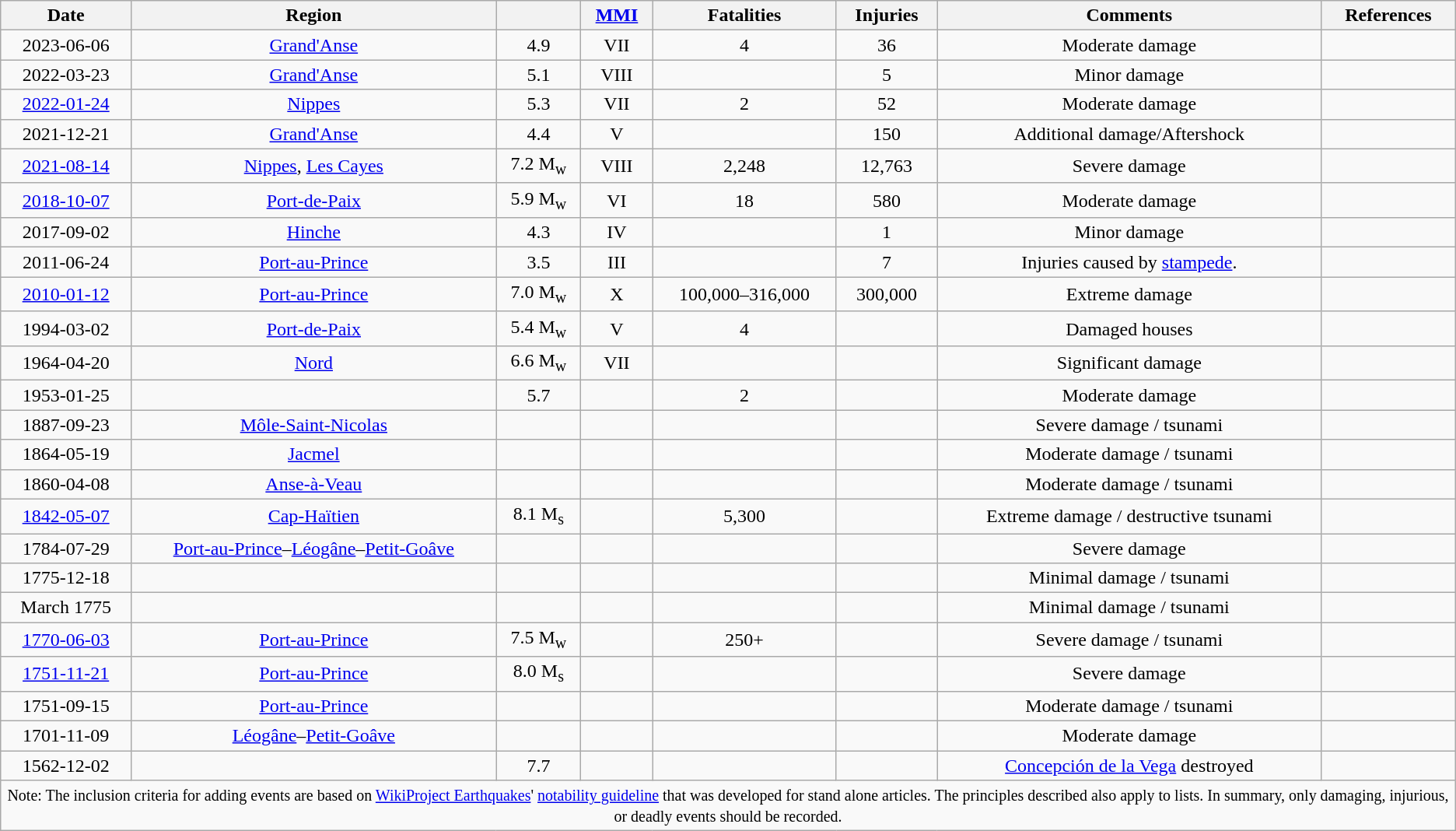<table class="wikitable sortable" style="text-align: center;">
<tr>
<th>Date</th>
<th>Region</th>
<th></th>
<th><a href='#'>MMI</a></th>
<th>Fatalities</th>
<th>Injuries</th>
<th>Comments</th>
<th>References</th>
</tr>
<tr>
<td>2023-06-06</td>
<td><a href='#'>Grand'Anse</a></td>
<td>4.9 </td>
<td>VII</td>
<td>4</td>
<td>36</td>
<td>Moderate damage</td>
<td></td>
</tr>
<tr>
<td>2022-03-23</td>
<td><a href='#'>Grand'Anse</a></td>
<td>5.1 </td>
<td>VIII</td>
<td></td>
<td>5</td>
<td>Minor damage</td>
<td></td>
</tr>
<tr>
<td><a href='#'>2022-01-24</a></td>
<td><a href='#'>Nippes</a></td>
<td>5.3 </td>
<td>VII</td>
<td>2</td>
<td>52</td>
<td>Moderate damage</td>
<td></td>
</tr>
<tr>
<td>2021-12-21</td>
<td><a href='#'>Grand'Anse</a></td>
<td>4.4 </td>
<td>V</td>
<td></td>
<td>150</td>
<td>Additional damage/Aftershock</td>
<td></td>
</tr>
<tr>
<td><a href='#'>2021-08-14</a></td>
<td><a href='#'>Nippes</a>, <a href='#'>Les Cayes</a></td>
<td>7.2 M<sub>w</sub></td>
<td>VIII</td>
<td>2,248</td>
<td>12,763</td>
<td>Severe damage</td>
<td></td>
</tr>
<tr>
<td><a href='#'>2018-10-07</a></td>
<td><a href='#'>Port-de-Paix</a></td>
<td>5.9 M<sub>w</sub></td>
<td>VI</td>
<td>18</td>
<td>580</td>
<td>Moderate damage</td>
<td></td>
</tr>
<tr>
<td>2017-09-02</td>
<td><a href='#'>Hinche</a></td>
<td>4.3 </td>
<td>IV</td>
<td></td>
<td>1</td>
<td>Minor damage</td>
<td></td>
</tr>
<tr>
<td>2011-06-24</td>
<td><a href='#'>Port-au-Prince</a></td>
<td>3.5 </td>
<td>III</td>
<td></td>
<td>7</td>
<td>Injuries caused by <a href='#'>stampede</a>.</td>
<td></td>
</tr>
<tr>
<td><a href='#'>2010-01-12</a></td>
<td><a href='#'>Port-au-Prince</a></td>
<td>7.0 M<sub>w</sub></td>
<td>X</td>
<td>100,000–316,000</td>
<td>300,000</td>
<td>Extreme damage</td>
<td></td>
</tr>
<tr>
<td>1994-03-02</td>
<td><a href='#'>Port-de-Paix</a></td>
<td>5.4 M<sub>w</sub></td>
<td>V</td>
<td>4</td>
<td></td>
<td>Damaged houses</td>
<td></td>
</tr>
<tr>
<td>1964-04-20</td>
<td><a href='#'>Nord</a></td>
<td>6.6 M<sub>w</sub></td>
<td>VII</td>
<td></td>
<td></td>
<td>Significant damage</td>
<td></td>
</tr>
<tr>
<td>1953-01-25</td>
<td></td>
<td>5.7</td>
<td></td>
<td>2</td>
<td></td>
<td>Moderate damage</td>
<td></td>
</tr>
<tr>
<td>1887-09-23</td>
<td><a href='#'>Môle-Saint-Nicolas</a></td>
<td></td>
<td></td>
<td></td>
<td></td>
<td>Severe damage / tsunami</td>
<td></td>
</tr>
<tr>
<td>1864-05-19</td>
<td><a href='#'>Jacmel</a></td>
<td></td>
<td></td>
<td></td>
<td></td>
<td>Moderate damage / tsunami</td>
<td></td>
</tr>
<tr>
<td>1860-04-08</td>
<td><a href='#'>Anse-à-Veau</a></td>
<td></td>
<td></td>
<td></td>
<td></td>
<td>Moderate damage / tsunami</td>
<td></td>
</tr>
<tr>
<td><a href='#'>1842-05-07</a></td>
<td><a href='#'>Cap-Haïtien</a></td>
<td>8.1 M<sub>s</sub></td>
<td></td>
<td>5,300</td>
<td></td>
<td>Extreme damage / destructive tsunami</td>
<td></td>
</tr>
<tr>
<td>1784-07-29</td>
<td><a href='#'>Port-au-Prince</a>–<a href='#'>Léogâne</a>–<a href='#'>Petit-Goâve</a></td>
<td></td>
<td></td>
<td></td>
<td></td>
<td>Severe damage</td>
<td></td>
</tr>
<tr>
<td>1775-12-18</td>
<td></td>
<td></td>
<td></td>
<td></td>
<td></td>
<td>Minimal damage / tsunami</td>
<td></td>
</tr>
<tr>
<td>March 1775</td>
<td></td>
<td></td>
<td></td>
<td></td>
<td></td>
<td>Minimal damage / tsunami</td>
<td></td>
</tr>
<tr>
<td><a href='#'>1770-06-03</a></td>
<td><a href='#'>Port-au-Prince</a></td>
<td>7.5 M<sub>w</sub></td>
<td></td>
<td>250+</td>
<td></td>
<td>Severe damage / tsunami</td>
<td></td>
</tr>
<tr>
<td><a href='#'>1751-11-21</a></td>
<td><a href='#'>Port-au-Prince</a></td>
<td>8.0 M<sub>s</sub></td>
<td></td>
<td></td>
<td></td>
<td>Severe damage</td>
<td></td>
</tr>
<tr>
<td>1751-09-15</td>
<td><a href='#'>Port-au-Prince</a></td>
<td></td>
<td></td>
<td></td>
<td></td>
<td>Moderate damage / tsunami</td>
<td></td>
</tr>
<tr>
<td>1701-11-09</td>
<td><a href='#'>Léogâne</a>–<a href='#'>Petit-Goâve</a></td>
<td></td>
<td></td>
<td></td>
<td></td>
<td>Moderate damage</td>
<td></td>
</tr>
<tr>
<td>1562-12-02</td>
<td></td>
<td>7.7 </td>
<td></td>
<td></td>
<td></td>
<td><a href='#'>Concepción de la Vega</a> destroyed</td>
<td></td>
</tr>
<tr class="sortbottom">
<td colspan="8" style="text-align: center;"><small>Note: The inclusion criteria for adding events are based on <a href='#'>WikiProject Earthquakes</a>' <a href='#'>notability guideline</a> that was developed for stand alone articles. The principles described also apply to lists. In summary, only damaging, injurious, or deadly events should be recorded.</small></td>
</tr>
</table>
